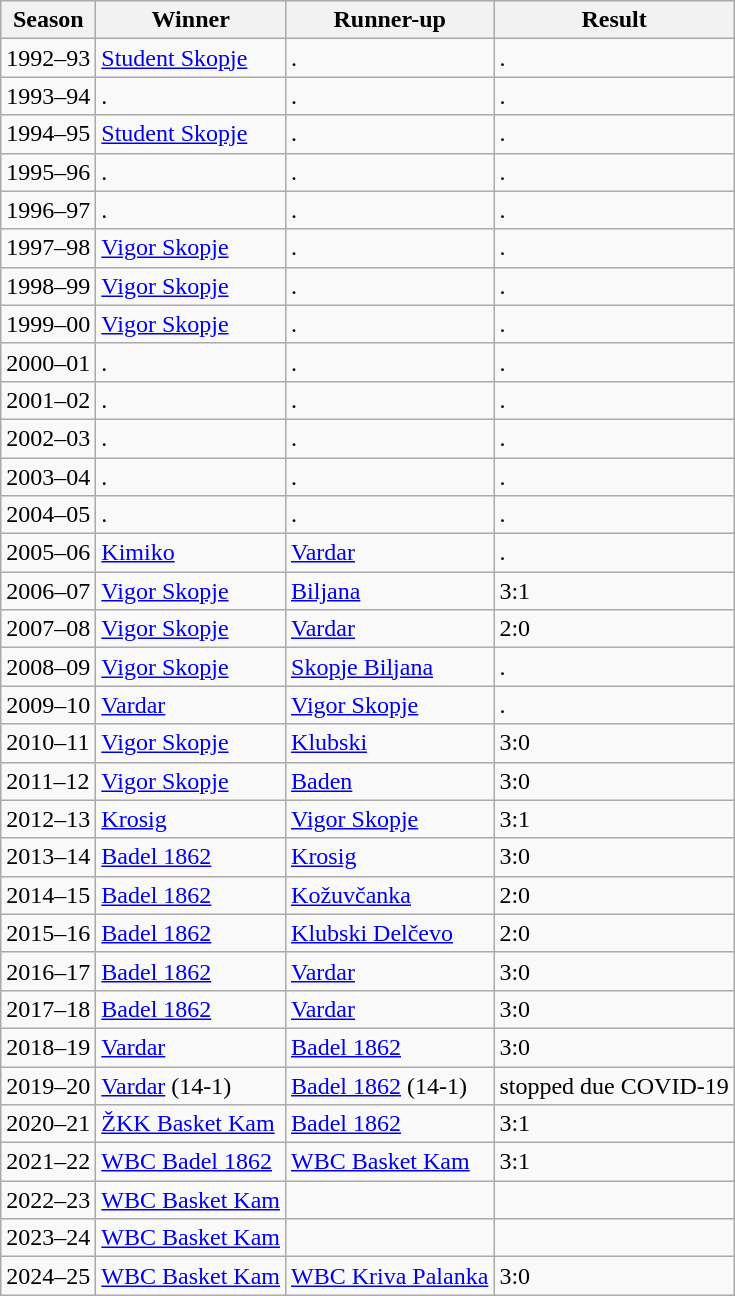<table class="wikitable">
<tr>
<th>Season</th>
<th>Winner</th>
<th>Runner-up</th>
<th>Result</th>
</tr>
<tr>
<td>1992–93</td>
<td><a href='#'>Student Skopje</a></td>
<td>.</td>
<td>.</td>
</tr>
<tr>
<td>1993–94</td>
<td>.</td>
<td>.</td>
<td>.</td>
</tr>
<tr>
<td>1994–95</td>
<td><a href='#'>Student Skopje</a></td>
<td>.</td>
<td>.</td>
</tr>
<tr>
<td>1995–96</td>
<td>.</td>
<td>.</td>
<td>.</td>
</tr>
<tr>
<td>1996–97</td>
<td>.</td>
<td>.</td>
<td>.</td>
</tr>
<tr>
<td>1997–98</td>
<td><a href='#'>Vigor Skopje</a></td>
<td>.</td>
<td>.</td>
</tr>
<tr>
<td>1998–99</td>
<td><a href='#'>Vigor Skopje</a></td>
<td>.</td>
<td>.</td>
</tr>
<tr>
<td>1999–00</td>
<td><a href='#'>Vigor Skopje</a></td>
<td>.</td>
<td>.</td>
</tr>
<tr>
<td>2000–01</td>
<td>.</td>
<td>.</td>
<td>.</td>
</tr>
<tr>
<td>2001–02</td>
<td>.</td>
<td>.</td>
<td>.</td>
</tr>
<tr>
<td>2002–03</td>
<td>.</td>
<td>.</td>
<td>.</td>
</tr>
<tr>
<td>2003–04</td>
<td>.</td>
<td>.</td>
<td>.</td>
</tr>
<tr>
<td>2004–05</td>
<td>.</td>
<td>.</td>
<td>.</td>
</tr>
<tr>
<td>2005–06</td>
<td><a href='#'>Kimiko</a></td>
<td><a href='#'>Vardar</a></td>
<td>.</td>
</tr>
<tr>
<td>2006–07</td>
<td><a href='#'>Vigor Skopje</a></td>
<td><a href='#'>Biljana</a></td>
<td>3:1</td>
</tr>
<tr>
<td>2007–08</td>
<td><a href='#'>Vigor Skopje</a></td>
<td><a href='#'>Vardar</a></td>
<td>2:0</td>
</tr>
<tr>
<td>2008–09</td>
<td><a href='#'>Vigor Skopje</a></td>
<td><a href='#'>Skopje Biljana</a></td>
<td>.</td>
</tr>
<tr>
<td>2009–10</td>
<td><a href='#'>Vardar</a></td>
<td><a href='#'>Vigor Skopje</a></td>
<td>.</td>
</tr>
<tr>
<td>2010–11</td>
<td><a href='#'>Vigor Skopje</a></td>
<td><a href='#'>Klubski</a></td>
<td>3:0</td>
</tr>
<tr>
<td>2011–12</td>
<td><a href='#'>Vigor Skopje</a></td>
<td><a href='#'>Baden</a></td>
<td>3:0</td>
</tr>
<tr>
<td>2012–13</td>
<td><a href='#'>Krosig</a></td>
<td><a href='#'>Vigor Skopje</a></td>
<td>3:1</td>
</tr>
<tr>
<td>2013–14</td>
<td><a href='#'>Badel 1862</a></td>
<td><a href='#'>Krosig</a></td>
<td>3:0</td>
</tr>
<tr>
<td>2014–15</td>
<td><a href='#'>Badel 1862</a></td>
<td><a href='#'>Kožuvčanka</a></td>
<td>2:0</td>
</tr>
<tr>
<td>2015–16</td>
<td><a href='#'>Badel 1862</a></td>
<td><a href='#'>Klubski Delčevo</a></td>
<td>2:0</td>
</tr>
<tr>
<td>2016–17</td>
<td><a href='#'>Badel 1862</a></td>
<td><a href='#'>Vardar</a></td>
<td>3:0</td>
</tr>
<tr>
<td>2017–18</td>
<td><a href='#'>Badel 1862</a></td>
<td><a href='#'>Vardar</a></td>
<td>3:0</td>
</tr>
<tr>
<td>2018–19</td>
<td><a href='#'>Vardar</a></td>
<td><a href='#'>Badel 1862</a></td>
<td>3:0</td>
</tr>
<tr>
<td>2019–20</td>
<td><a href='#'>Vardar</a> (14-1)</td>
<td><a href='#'>Badel 1862</a> (14-1)</td>
<td>stopped due COVID-19</td>
</tr>
<tr>
<td>2020–21</td>
<td><a href='#'>ŽKK Basket Kam</a></td>
<td><a href='#'>Badel 1862</a></td>
<td>3:1</td>
</tr>
<tr>
<td>2021–22</td>
<td><a href='#'>WBC Badel 1862</a></td>
<td><a href='#'>WBC Basket Kam</a></td>
<td>3:1</td>
</tr>
<tr>
<td>2022–23</td>
<td><a href='#'>WBC Basket Kam</a></td>
<td></td>
<td></td>
</tr>
<tr>
<td>2023–24</td>
<td><a href='#'>WBC Basket Kam</a></td>
<td></td>
</tr>
<tr>
<td>2024–25</td>
<td><a href='#'>WBC Basket Kam</a></td>
<td><a href='#'>WBC Kriva Palanka</a></td>
<td>3:0</td>
</tr>
</table>
